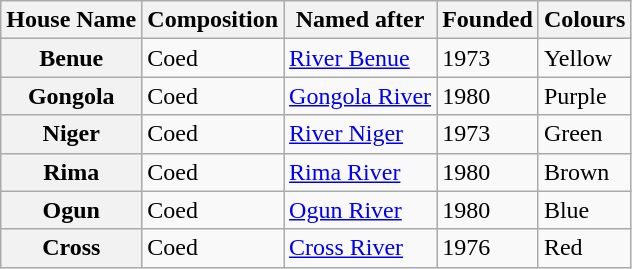<table class="wikitable">
<tr>
<th>House Name</th>
<th>Composition</th>
<th>Named after</th>
<th>Founded</th>
<th>Colours</th>
</tr>
<tr>
<th>Benue</th>
<td>Coed</td>
<td><a href='#'>River Benue</a></td>
<td>1973</td>
<td>Yellow</td>
</tr>
<tr>
<th>Gongola</th>
<td>Coed</td>
<td><a href='#'>Gongola River</a></td>
<td>1980</td>
<td>Purple</td>
</tr>
<tr>
<th>Niger</th>
<td>Coed</td>
<td><a href='#'>River Niger</a></td>
<td>1973</td>
<td>Green</td>
</tr>
<tr>
<th>Rima</th>
<td>Coed</td>
<td><a href='#'>Rima River</a></td>
<td>1980</td>
<td>Brown</td>
</tr>
<tr>
<th>Ogun</th>
<td>Coed</td>
<td><a href='#'>Ogun River</a></td>
<td>1980</td>
<td>Blue</td>
</tr>
<tr>
<th>Cross</th>
<td>Coed</td>
<td><a href='#'>Cross River</a></td>
<td>1976</td>
<td>Red</td>
</tr>
</table>
